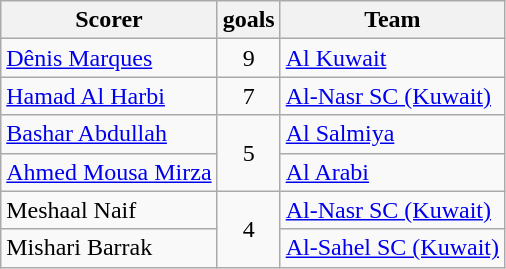<table class="wikitable">
<tr>
<th>Scorer</th>
<th>goals</th>
<th>Team</th>
</tr>
<tr>
<td> <a href='#'>Dênis Marques</a></td>
<td align=center>9</td>
<td><a href='#'>Al Kuwait</a></td>
</tr>
<tr>
<td> <a href='#'>Hamad Al Harbi</a></td>
<td align=center>7</td>
<td><a href='#'>Al-Nasr SC (Kuwait)</a></td>
</tr>
<tr>
<td> <a href='#'>Bashar Abdullah</a></td>
<td rowspan="2" align=center>5</td>
<td><a href='#'>Al Salmiya</a></td>
</tr>
<tr>
<td> <a href='#'>Ahmed Mousa Mirza</a></td>
<td><a href='#'>Al Arabi</a></td>
</tr>
<tr>
<td> Meshaal Naif</td>
<td rowspan="2" align=center>4</td>
<td><a href='#'>Al-Nasr SC (Kuwait)</a></td>
</tr>
<tr>
<td> Mishari Barrak</td>
<td><a href='#'>Al-Sahel SC (Kuwait)</a></td>
</tr>
</table>
